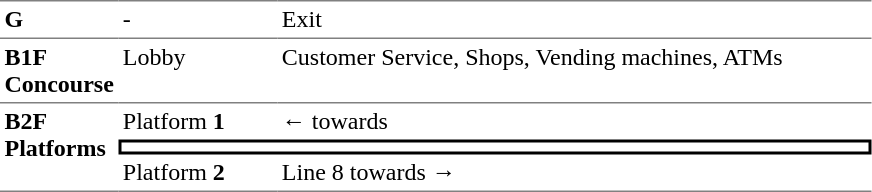<table table border=0 cellspacing=0 cellpadding=3>
<tr>
<td style="border-top:solid 1px gray;" width=50 valign=top><strong>G</strong></td>
<td style="border-top:solid 1px gray;" width=100 valign=top>-</td>
<td style="border-top:solid 1px gray;" width=390 valign=top>Exit</td>
</tr>
<tr>
<td style="border-bottom:solid 1px gray; border-top:solid 1px gray;" valign=top width=50><strong>B1F<br>Concourse</strong></td>
<td style="border-bottom:solid 1px gray; border-top:solid 1px gray;" valign=top width=100>Lobby</td>
<td style="border-bottom:solid 1px gray; border-top:solid 1px gray;" valign=top width=390>Customer Service, Shops, Vending machines, ATMs</td>
</tr>
<tr>
<td style="border-bottom:solid 1px gray;" rowspan="3" valign=top><strong>B2F<br>Platforms</strong></td>
<td>Platform <strong>1</strong></td>
<td>←  towards  </td>
</tr>
<tr>
<td style="border-right:solid 2px black;border-left:solid 2px black;border-top:solid 2px black;border-bottom:solid 2px black;text-align:center;" colspan=2></td>
</tr>
<tr>
<td style="border-bottom:solid 1px gray;">Platform <strong>2</strong></td>
<td style="border-bottom:solid 1px gray;">  Line 8 towards   →</td>
</tr>
</table>
